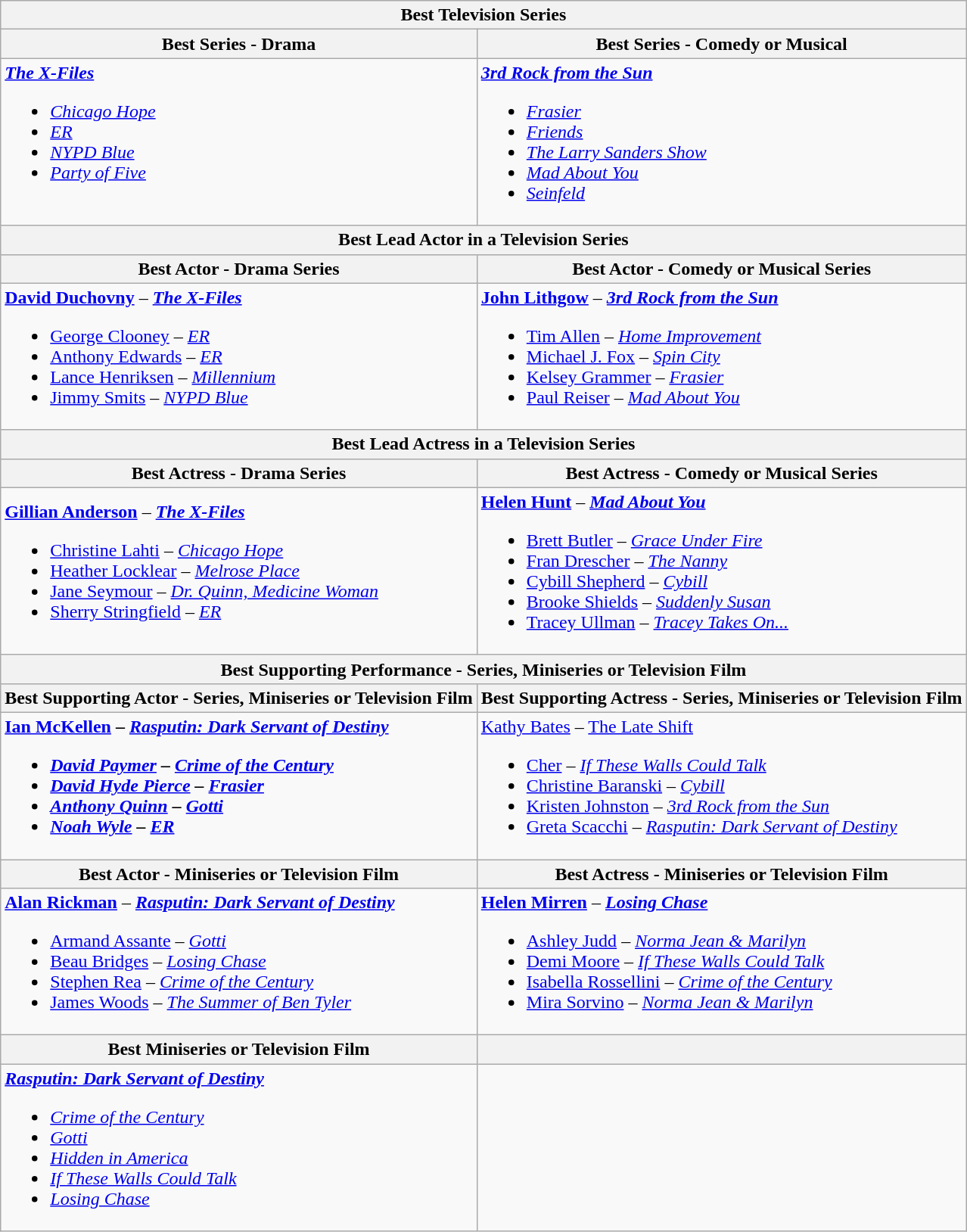<table class="wikitable" style="width=100%">
<tr>
<th colspan="2">Best Television Series</th>
</tr>
<tr>
<th style="width=50%">Best Series - Drama</th>
<th style="width=50%">Best Series - Comedy or Musical</th>
</tr>
<tr>
<td valign="top"><strong><em><a href='#'>The X-Files</a></em></strong><br><ul><li><em><a href='#'>Chicago Hope</a></em></li><li><em><a href='#'>ER</a></em></li><li><em><a href='#'>NYPD Blue</a></em></li><li><em><a href='#'>Party of Five</a></em></li></ul></td>
<td valign="top"><strong><em><a href='#'>3rd Rock from the Sun</a></em></strong><br><ul><li><em><a href='#'>Frasier</a></em></li><li><em><a href='#'>Friends</a></em></li><li><em><a href='#'>The Larry Sanders Show</a></em></li><li><em><a href='#'>Mad About You</a></em></li><li><em><a href='#'>Seinfeld</a></em></li></ul></td>
</tr>
<tr>
<th colspan="2">Best Lead Actor in a Television Series</th>
</tr>
<tr>
<th>Best Actor - Drama Series</th>
<th>Best Actor - Comedy or Musical Series</th>
</tr>
<tr>
<td><strong><a href='#'>David Duchovny</a></strong> – <strong><em><a href='#'>The X-Files</a></em></strong><br><ul><li><a href='#'>George Clooney</a> – <em><a href='#'>ER</a></em></li><li><a href='#'>Anthony Edwards</a> – <em><a href='#'>ER</a></em></li><li><a href='#'>Lance Henriksen</a> – <em><a href='#'>Millennium</a></em></li><li><a href='#'>Jimmy Smits</a> – <em><a href='#'>NYPD Blue</a></em></li></ul></td>
<td><strong><a href='#'>John Lithgow</a></strong> – <strong><em><a href='#'>3rd Rock from the Sun</a></em></strong><br><ul><li><a href='#'>Tim Allen</a> – <em><a href='#'>Home Improvement</a></em></li><li><a href='#'>Michael J. Fox</a> – <em><a href='#'>Spin City</a></em></li><li><a href='#'>Kelsey Grammer</a> – <em><a href='#'>Frasier</a></em></li><li><a href='#'>Paul Reiser</a> – <em><a href='#'>Mad About You</a></em></li></ul></td>
</tr>
<tr>
<th colspan="2">Best Lead Actress in a Television Series</th>
</tr>
<tr>
<th>Best Actress - Drama Series</th>
<th>Best Actress - Comedy or Musical Series</th>
</tr>
<tr>
<td><strong><a href='#'>Gillian Anderson</a></strong> – <strong><em><a href='#'>The X-Files</a></em></strong><br><ul><li><a href='#'>Christine Lahti</a> – <em><a href='#'>Chicago Hope</a></em></li><li><a href='#'>Heather Locklear</a> – <em><a href='#'>Melrose Place</a></em></li><li><a href='#'>Jane Seymour</a> – <em><a href='#'>Dr. Quinn, Medicine Woman</a></em></li><li><a href='#'>Sherry Stringfield</a> – <em><a href='#'>ER</a></em></li></ul></td>
<td><strong><a href='#'>Helen Hunt</a></strong> – <strong><em><a href='#'>Mad About You</a></em></strong><br><ul><li><a href='#'>Brett Butler</a> – <em><a href='#'>Grace Under Fire</a></em></li><li><a href='#'>Fran Drescher</a> – <em><a href='#'>The Nanny</a></em></li><li><a href='#'>Cybill Shepherd</a> – <em><a href='#'>Cybill</a></em></li><li><a href='#'>Brooke Shields</a> – <em><a href='#'>Suddenly Susan</a></em></li><li><a href='#'>Tracey Ullman</a> – <em><a href='#'>Tracey Takes On...</a></em></li></ul></td>
</tr>
<tr>
<th colspan="2">Best Supporting Performance - Series, Miniseries or Television Film</th>
</tr>
<tr>
<th>Best Supporting Actor - Series, Miniseries or Television Film</th>
<th>Best Supporting Actress - Series, Miniseries or Television Film</th>
</tr>
<tr>
<td><strong><a href='#'>Ian McKellen</a> – <em><a href='#'>Rasputin: Dark Servant of Destiny</a><strong><em><br><ul><li><a href='#'>David Paymer</a> – </em><a href='#'>Crime of the Century</a><em></li><li><a href='#'>David Hyde Pierce</a> – </em><a href='#'>Frasier</a><em></li><li><a href='#'>Anthony Quinn</a> – </em><a href='#'>Gotti</a><em></li><li><a href='#'>Noah Wyle</a> – </em><a href='#'>ER</a><em></li></ul></td>
<td></strong><a href='#'>Kathy Bates</a> – </em><a href='#'>The Late Shift</a></em></strong><br><ul><li><a href='#'>Cher</a> – <em><a href='#'>If These Walls Could Talk</a></em></li><li><a href='#'>Christine Baranski</a> – <em><a href='#'>Cybill</a></em></li><li><a href='#'>Kristen Johnston</a> – <em><a href='#'>3rd Rock from the Sun</a></em></li><li><a href='#'>Greta Scacchi</a> – <em><a href='#'>Rasputin: Dark Servant of Destiny</a></em></li></ul></td>
</tr>
<tr>
<th>Best Actor - Miniseries or Television Film</th>
<th>Best Actress - Miniseries or Television Film</th>
</tr>
<tr>
<td><strong><a href='#'>Alan Rickman</a></strong> – <strong><em><a href='#'>Rasputin: Dark Servant of Destiny</a></em></strong><br><ul><li><a href='#'>Armand Assante</a> – <em><a href='#'>Gotti</a></em></li><li><a href='#'>Beau Bridges</a> – <em><a href='#'>Losing Chase</a></em></li><li><a href='#'>Stephen Rea</a> – <em><a href='#'>Crime of the Century</a></em></li><li><a href='#'>James Woods</a> – <em><a href='#'>The Summer of Ben Tyler</a></em></li></ul></td>
<td><strong><a href='#'>Helen Mirren</a></strong> – <strong><em><a href='#'>Losing Chase</a></em></strong><br><ul><li><a href='#'>Ashley Judd</a> – <em><a href='#'>Norma Jean & Marilyn</a></em></li><li><a href='#'>Demi Moore</a> – <em><a href='#'>If These Walls Could Talk</a></em></li><li><a href='#'>Isabella Rossellini</a> – <em><a href='#'>Crime of the Century</a></em></li><li><a href='#'>Mira Sorvino</a> – <em><a href='#'>Norma Jean & Marilyn</a></em></li></ul></td>
</tr>
<tr>
<th>Best Miniseries or Television Film</th>
<th></th>
</tr>
<tr>
<td><strong><em><a href='#'>Rasputin: Dark Servant of Destiny</a></em></strong><br><ul><li><em><a href='#'>Crime of the Century</a></em></li><li><em><a href='#'>Gotti</a></em></li><li><em><a href='#'>Hidden in America</a></em></li><li><em><a href='#'>If These Walls Could Talk</a></em></li><li><em><a href='#'>Losing Chase</a></em></li></ul></td>
<td></td>
</tr>
</table>
